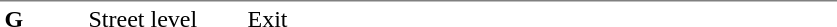<table table border=0 cellspacing=0 cellpadding=3>
<tr>
<td style="border-top:solid 1px gray;" width=50 valign=top><strong>G</strong></td>
<td style="border-top:solid 1px gray;" width=100 valign=top>Street level</td>
<td style="border-top:solid 1px gray;" width=390 valign=top>Exit</td>
</tr>
</table>
